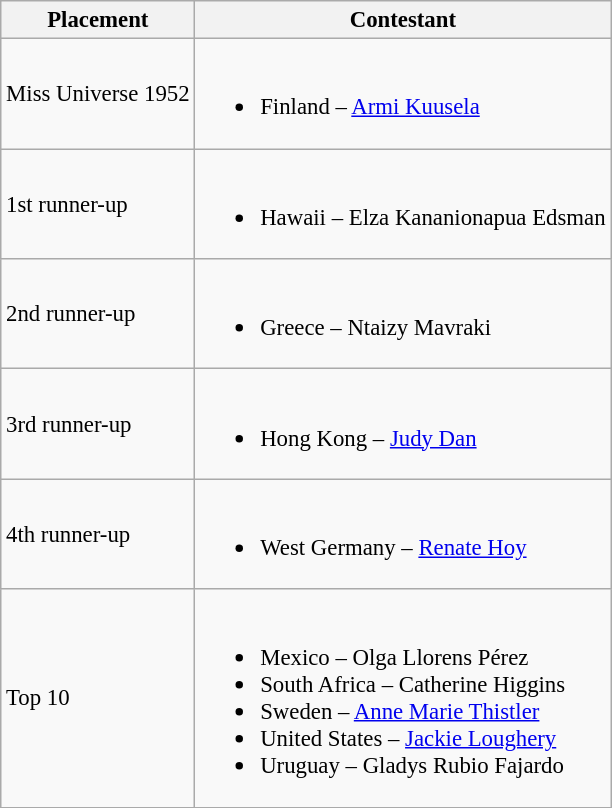<table class="wikitable sortable" style="font-size:95%;">
<tr>
<th>Placement</th>
<th>Contestant</th>
</tr>
<tr>
<td>Miss Universe 1952</td>
<td><br><ul><li> Finland – <a href='#'>Armi Kuusela</a></li></ul></td>
</tr>
<tr>
<td>1st runner-up</td>
<td><br><ul><li> Hawaii – Elza Kananionapua Edsman</li></ul></td>
</tr>
<tr>
<td>2nd runner-up</td>
<td><br><ul><li> Greece – Ntaizy Mavraki</li></ul></td>
</tr>
<tr>
<td>3rd runner-up</td>
<td><br><ul><li> Hong Kong – <a href='#'>Judy Dan</a></li></ul></td>
</tr>
<tr>
<td>4th runner-up</td>
<td><br><ul><li> West Germany – <a href='#'>Renate Hoy</a></li></ul></td>
</tr>
<tr>
<td>Top 10</td>
<td><br><ul><li> Mexico – Olga Llorens Pérez</li><li> South Africa – Catherine Higgins</li><li> Sweden – <a href='#'>Anne Marie Thistler</a></li><li> United States – <a href='#'>Jackie Loughery</a></li><li> Uruguay – Gladys Rubio Fajardo</li></ul></td>
</tr>
</table>
